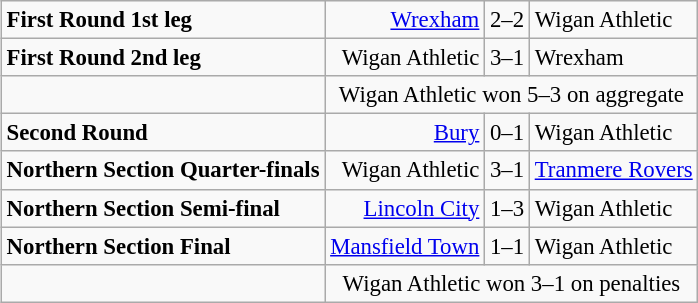<table width=100%>
<tr>
<td width=50% valign=top><br><table class="wikitable" style="font-size: 95%;">
<tr>
<td><strong>First Round 1st leg</strong></td>
<td align=right><a href='#'>Wrexham</a></td>
<td>2–2</td>
<td>Wigan Athletic</td>
</tr>
<tr>
<td><strong>First Round 2nd leg</strong></td>
<td align=right>Wigan Athletic</td>
<td>3–1</td>
<td>Wrexham</td>
</tr>
<tr>
<td> </td>
<td colspan=4 align=center>Wigan Athletic won 5–3 on aggregate</td>
</tr>
<tr>
<td><strong>Second Round</strong></td>
<td align=right><a href='#'>Bury</a></td>
<td>0–1</td>
<td>Wigan Athletic</td>
</tr>
<tr>
<td><strong>Northern Section Quarter-finals</strong></td>
<td align=right>Wigan Athletic</td>
<td>3–1</td>
<td><a href='#'>Tranmere Rovers</a></td>
</tr>
<tr>
<td><strong>Northern Section Semi-final</strong></td>
<td align=right><a href='#'>Lincoln City</a></td>
<td>1–3</td>
<td>Wigan Athletic</td>
</tr>
<tr>
<td><strong>Northern Section Final</strong></td>
<td align=right><a href='#'>Mansfield Town</a></td>
<td>1–1</td>
<td>Wigan Athletic</td>
</tr>
<tr>
<td> </td>
<td colspan=4 align=center>Wigan Athletic won 3–1 on penalties</td>
</tr>
</table>
</td>
</tr>
</table>
